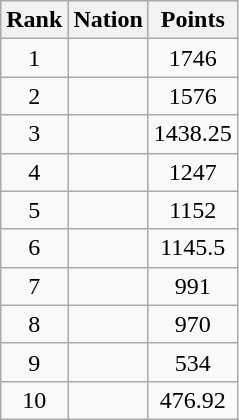<table class="wikitable sortable">
<tr>
<th>Rank</th>
<th>Nation</th>
<th>Points</th>
</tr>
<tr>
<td align=center>1</td>
<td></td>
<td align=center>1746</td>
</tr>
<tr>
<td align=center>2</td>
<td></td>
<td align=center>1576</td>
</tr>
<tr>
<td align=center>3</td>
<td></td>
<td align=center>1438.25</td>
</tr>
<tr>
<td align=center>4</td>
<td></td>
<td align=center>1247</td>
</tr>
<tr>
<td align=center>5</td>
<td></td>
<td align=center>1152</td>
</tr>
<tr>
<td align=center>6</td>
<td></td>
<td align=center>1145.5</td>
</tr>
<tr>
<td align=center>7</td>
<td></td>
<td align=center>991</td>
</tr>
<tr>
<td align=center>8</td>
<td></td>
<td align=center>970</td>
</tr>
<tr>
<td align=center>9</td>
<td></td>
<td align=center>534</td>
</tr>
<tr>
<td align=center>10</td>
<td></td>
<td align=center>476.92</td>
</tr>
</table>
